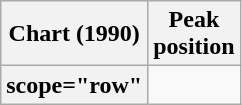<table class="wikitable plainrowheaders sortable">
<tr>
<th scope="col">Chart (1990)</th>
<th scope="col">Peak<br>position</th>
</tr>
<tr>
<th>scope="row" </th>
</tr>
</table>
